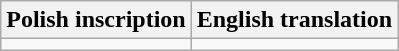<table class="wikitable">
<tr>
<th>Polish inscription</th>
<th>English translation</th>
</tr>
<tr>
<td></td>
<td></td>
</tr>
</table>
